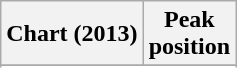<table class="wikitable sortable plainrowheaders" style="text-align:center">
<tr>
<th scope="col">Chart (2013)</th>
<th scope="col">Peak<br>position</th>
</tr>
<tr>
</tr>
<tr>
</tr>
<tr>
</tr>
<tr>
</tr>
</table>
